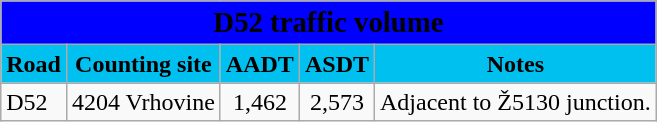<table class="wikitable">
<tr>
<td colspan=5 bgcolor=blue align=center style=margin-top:15><span><big><strong>D52 traffic volume</strong></big></span></td>
</tr>
<tr>
<td align=center bgcolor=00c0f0><strong>Road</strong></td>
<td align=center bgcolor=00c0f0><strong>Counting site</strong></td>
<td align=center bgcolor=00c0f0><strong>AADT</strong></td>
<td align=center bgcolor=00c0f0><strong>ASDT</strong></td>
<td align=center bgcolor=00c0f0><strong>Notes</strong></td>
</tr>
<tr>
<td> D52</td>
<td>4204 Vrhovine</td>
<td align=center>1,462</td>
<td align=center>2,573</td>
<td>Adjacent to Ž5130 junction.</td>
</tr>
</table>
